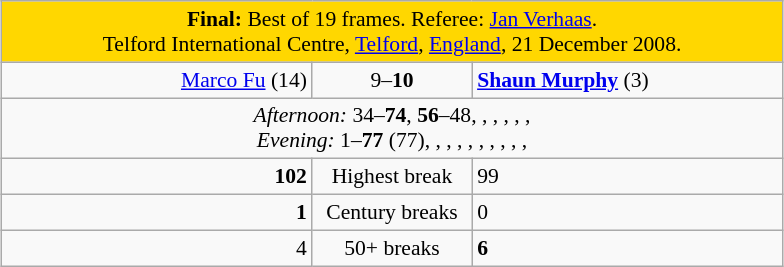<table class="wikitable" style="font-size: 90%; margin: 1em auto 1em auto;">
<tr>
<td colspan = "3" align="center" bgcolor="#ffd700"><strong>Final:</strong> Best of 19 frames. Referee: <a href='#'>Jan Verhaas</a>.<br>Telford International Centre, <a href='#'>Telford</a>, <a href='#'>England</a>, 21 December 2008.</td>
</tr>
<tr>
<td width = "200" align="right"><a href='#'>Marco Fu</a> (14)<br></td>
<td width = "100" align="center">9–<strong>10</strong></td>
<td width = "200" align="left"><strong><a href='#'>Shaun Murphy</a></strong> (3)<br></td>
</tr>
<tr>
<td colspan = "3" align="center" style="font-size: 100%"><em>Afternoon:</em> 34–<strong>74</strong>, <strong>56</strong>–48, , , , , ,  <br><em>Evening:</em> 1–<strong>77</strong> (77), , , , , , , , , , </td>
</tr>
<tr>
<td align="right"><strong>102</strong></td>
<td align="center">Highest break</td>
<td align="left">99</td>
</tr>
<tr>
<td align="right"><strong>1</strong></td>
<td align="center">Century breaks</td>
<td align="left">0</td>
</tr>
<tr>
<td align="right">4</td>
<td align="center">50+ breaks</td>
<td align="left"><strong>6</strong></td>
</tr>
</table>
